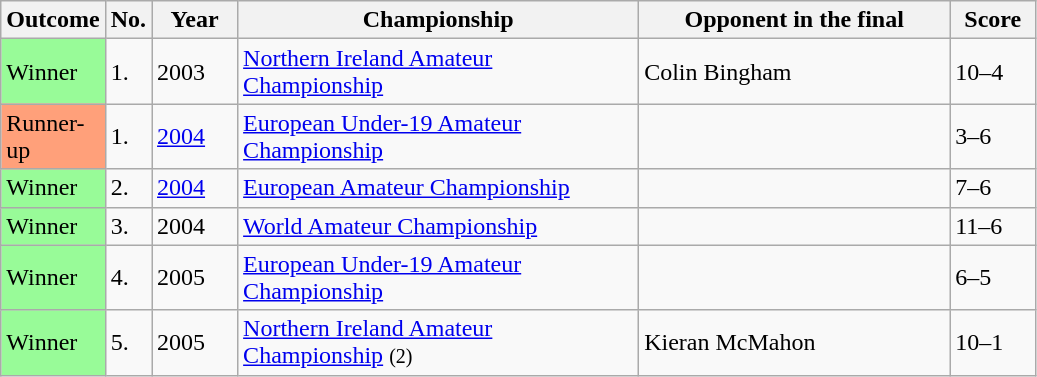<table class="sortable wikitable">
<tr>
<th width="60">Outcome</th>
<th width="20">No.</th>
<th width="50">Year</th>
<th width="260">Championship</th>
<th width="200">Opponent in the final</th>
<th width="50">Score</th>
</tr>
<tr>
<td style="background:#98FB98">Winner</td>
<td>1.</td>
<td>2003</td>
<td><a href='#'>Northern Ireland Amateur Championship</a></td>
<td> Colin Bingham</td>
<td>10–4</td>
</tr>
<tr>
<td style="background:#ffa07a;">Runner-up</td>
<td>1.</td>
<td><a href='#'>2004</a></td>
<td><a href='#'>European Under-19 Amateur Championship</a></td>
<td> </td>
<td>3–6</td>
</tr>
<tr>
<td style="background:#98FB98">Winner</td>
<td>2.</td>
<td><a href='#'>2004</a></td>
<td><a href='#'>European Amateur Championship</a></td>
<td> </td>
<td>7–6</td>
</tr>
<tr>
<td style="background:#98FB98">Winner</td>
<td>3.</td>
<td>2004</td>
<td><a href='#'>World Amateur Championship</a></td>
<td> </td>
<td>11–6</td>
</tr>
<tr>
<td style="background:#98FB98">Winner</td>
<td>4.</td>
<td>2005</td>
<td><a href='#'>European Under-19 Amateur Championship</a></td>
<td> </td>
<td>6–5</td>
</tr>
<tr>
<td style="background:#98FB98">Winner</td>
<td>5.</td>
<td>2005</td>
<td><a href='#'>Northern Ireland Amateur Championship</a> <small>(2)</small></td>
<td> Kieran McMahon</td>
<td>10–1</td>
</tr>
</table>
